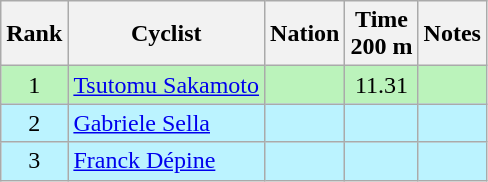<table class="wikitable sortable" style="text-align:center">
<tr>
<th>Rank</th>
<th>Cyclist</th>
<th>Nation</th>
<th>Time<br>200 m</th>
<th>Notes</th>
</tr>
<tr bgcolor=bbf3bb>
<td>1</td>
<td align=left><a href='#'>Tsutomu Sakamoto</a></td>
<td align=left></td>
<td>11.31</td>
<td></td>
</tr>
<tr bgcolor=bbf3ff>
<td>2</td>
<td align=left><a href='#'>Gabriele Sella</a></td>
<td align=left></td>
<td></td>
<td></td>
</tr>
<tr bgcolor=bbf3ff>
<td>3</td>
<td align=left><a href='#'>Franck Dépine</a></td>
<td align=left></td>
<td></td>
<td></td>
</tr>
</table>
